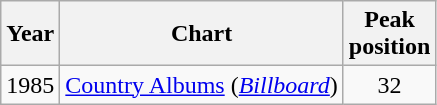<table class="wikitable" style="text-align: center;">
<tr>
<th>Year</th>
<th>Chart</th>
<th>Peak<br>position</th>
</tr>
<tr>
<td>1985</td>
<td><a href='#'>Country Albums</a> (<a href='#'><em>Billboard</em></a>)</td>
<td>32</td>
</tr>
</table>
